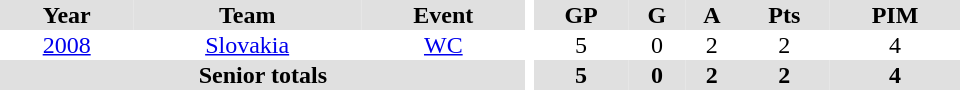<table border="0" cellpadding="1" cellspacing="0" ID="Table3" style="text-align:center; width:40em">
<tr ALIGN="center" bgcolor="#e0e0e0">
<th>Year</th>
<th>Team</th>
<th>Event</th>
<th rowspan="99" bgcolor="#ffffff"></th>
<th>GP</th>
<th>G</th>
<th>A</th>
<th>Pts</th>
<th>PIM</th>
</tr>
<tr>
<td><a href='#'>2008</a></td>
<td><a href='#'>Slovakia</a></td>
<td><a href='#'>WC</a></td>
<td>5</td>
<td>0</td>
<td>2</td>
<td>2</td>
<td>4</td>
</tr>
<tr bgcolor="#e0e0e0">
<th colspan="3">Senior totals</th>
<th>5</th>
<th>0</th>
<th>2</th>
<th>2</th>
<th>4</th>
</tr>
</table>
